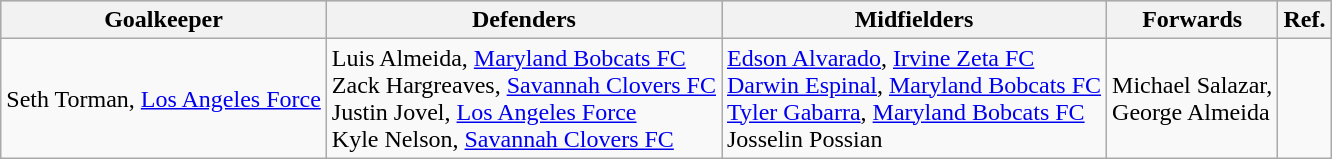<table class="wikitable">
<tr style="background:#cccccc;">
<th>Goalkeeper</th>
<th>Defenders</th>
<th>Midfielders</th>
<th>Forwards</th>
<th>Ref.</th>
</tr>
<tr>
<td> Seth Torman, <a href='#'>Los Angeles Force</a></td>
<td> Luis Almeida, <a href='#'>Maryland Bobcats FC</a><br> Zack Hargreaves, <a href='#'>Savannah Clovers FC</a><br> Justin Jovel, <a href='#'>Los Angeles Force</a><br> Kyle Nelson, <a href='#'>Savannah Clovers FC</a></td>
<td> <a href='#'>Edson Alvarado</a>, <a href='#'>Irvine Zeta FC</a><br> <a href='#'>Darwin Espinal</a>, <a href='#'>Maryland Bobcats FC</a><br> <a href='#'>Tyler Gabarra</a>, <a href='#'>Maryland Bobcats FC</a><br> Josselin Possian</td>
<td> Michael Salazar,<br> George Almeida</td>
<td></td>
</tr>
</table>
